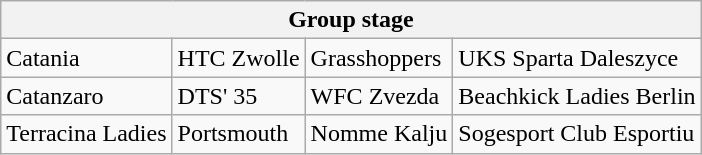<table class="wikitable">
<tr>
<th colspan=4>Group stage</th>
</tr>
<tr>
<td> Catania</td>
<td> HTC Zwolle</td>
<td> Grasshoppers</td>
<td> UKS Sparta Daleszyce</td>
</tr>
<tr>
<td> Catanzaro</td>
<td> DTS' 35</td>
<td> WFC Zvezda</td>
<td> Beachkick Ladies Berlin</td>
</tr>
<tr>
<td> Terracina Ladies</td>
<td> Portsmouth</td>
<td> Nomme Kalju</td>
<td> Sogesport Club Esportiu</td>
</tr>
</table>
